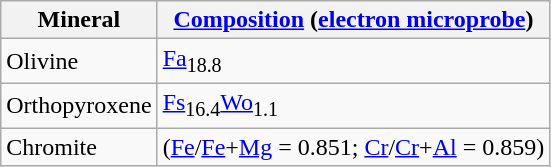<table class="wikitable">
<tr>
<th>Mineral</th>
<th><a href='#'>Composition</a> (<a href='#'>electron microprobe</a>)</th>
</tr>
<tr>
<td>Olivine</td>
<td><a href='#'>Fa</a><sub>18.8</sub></td>
</tr>
<tr>
<td>Orthopyroxene</td>
<td><a href='#'>Fs</a><sub>16.4</sub><a href='#'>Wo</a><sub>1.1</sub></td>
</tr>
<tr>
<td>Chromite</td>
<td>(<a href='#'>Fe</a>/<a href='#'>Fe</a>+<a href='#'>Mg</a> = 0.851; <a href='#'>Cr</a>/<a href='#'>Cr</a>+<a href='#'>Al</a> = 0.859)</td>
</tr>
</table>
